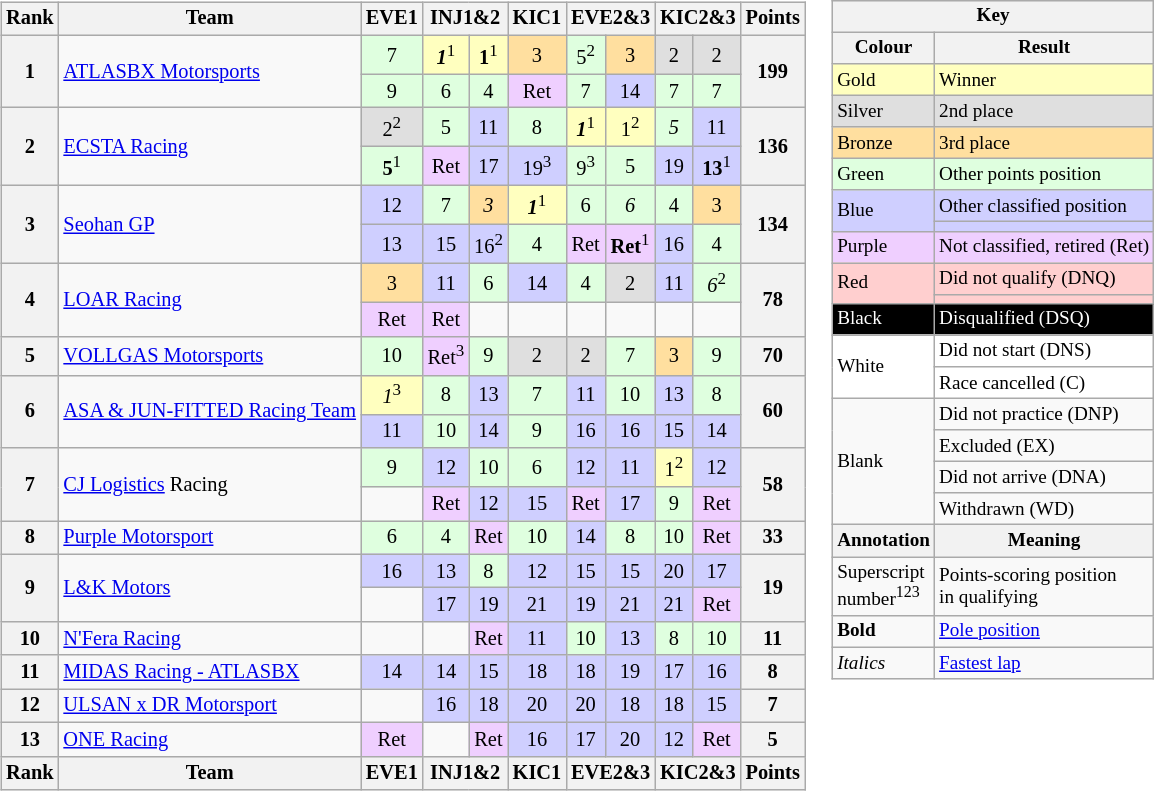<table>
<tr>
<td><br><table class="wikitable" style="font-size:85%; text-align:center">
<tr>
<th>Rank</th>
<th>Team</th>
<th>EVE1<br></th>
<th colspan="2">INJ1&2<br></th>
<th>KIC1<br></th>
<th colspan="2">EVE2&3<br></th>
<th colspan="2">KIC2&3<br></th>
<th>Points</th>
</tr>
<tr>
<th rowspan="2">1</th>
<td rowspan="2" style="text-align: left"><a href='#'>ATLASBX Motorsports</a></td>
<td style="background:#dfffdf;">7</td>
<td style="background:#ffffbf;"><strong><em>1</em></strong><sup>1</sup></td>
<td style="background:#ffffbf;"><strong>1</strong><sup>1</sup></td>
<td style="background:#ffdf9f;">3</td>
<td style="background:#dfffdf;">5<sup>2</sup></td>
<td style="background:#ffdf9f;">3</td>
<td style="background:#dfdfdf;">2</td>
<td style="background:#dfdfdf;">2</td>
<th rowspan=2>199</th>
</tr>
<tr>
<td style="background:#dfffdf;">9</td>
<td style="background:#dfffdf;">6</td>
<td style="background:#dfffdf;">4</td>
<td style="background:#efcfff;">Ret</td>
<td style="background:#dfffdf;">7</td>
<td style="background:#cfcfff;">14</td>
<td style="background:#dfffdf;">7</td>
<td style="background:#dfffdf;">7</td>
</tr>
<tr>
<th rowspan="2">2</th>
<td rowspan="2" style="text-align: left"><a href='#'>ECSTA Racing</a></td>
<td style="background:#dfdfdf;">2<sup>2</sup></td>
<td style="background:#dfffdf;">5</td>
<td style="background:#cfcfff;">11</td>
<td style="background:#dfffdf;">8</td>
<td style="background:#ffffbf;"><strong><em>1</em></strong><sup>1</sup></td>
<td style="background:#ffffbf;">1<sup>2</sup></td>
<td style="background:#dfffdf;"><em>5</em></td>
<td style="background:#cfcfff;">11</td>
<th rowspan=2>136</th>
</tr>
<tr>
<td style="background:#dfffdf;"><strong>5</strong><sup>1</sup></td>
<td style="background:#efcfff;">Ret</td>
<td style="background:#cfcfff;">17</td>
<td style="background:#cfcfff;">19<sup>3</sup></td>
<td style="background:#dfffdf;">9<sup>3</sup></td>
<td style="background:#dfffdf;">5</td>
<td style="background:#cfcfff;">19</td>
<td style="background:#cfcfff;"><strong>13</strong><sup>1</sup></td>
</tr>
<tr>
<th rowspan="2">3</th>
<td rowspan="2" style="text-align: left"><a href='#'>Seohan GP</a></td>
<td style="background:#cfcfff;">12</td>
<td style="background:#dfffdf;">7</td>
<td style="background:#ffdf9f;"><em>3</em></td>
<td style="background:#ffffbf;"><strong><em>1</em></strong><sup>1</sup></td>
<td style="background:#dfffdf;">6</td>
<td style="background:#dfffdf;"><em>6</em></td>
<td style="background:#dfffdf;">4</td>
<td style="background:#ffdf9f;">3</td>
<th rowspan=2>134</th>
</tr>
<tr>
<td style="background:#cfcfff;">13</td>
<td style="background:#cfcfff;">15</td>
<td style="background:#cfcfff;">16<sup>2</sup></td>
<td style="background:#dfffdf;">4</td>
<td style="background:#efcfff;">Ret</td>
<td style="background:#efcfff;"><strong>Ret</strong><sup>1</sup></td>
<td style="background:#cfcfff;">16</td>
<td style="background:#dfffdf;">4</td>
</tr>
<tr>
<th rowspan="2">4</th>
<td rowspan="2" style="text-align: left"><a href='#'>LOAR Racing</a></td>
<td style="background:#ffdf9f;">3</td>
<td style="background:#cfcfff;">11</td>
<td style="background:#dfffdf;">6</td>
<td style="background:#cfcfff;">14</td>
<td style="background:#dfffdf;">4</td>
<td style="background:#dfdfdf;">2</td>
<td style="background:#cfcfff;">11</td>
<td style="background:#dfffdf;"><em>6</em><sup>2</sup></td>
<th rowspan=2>78</th>
</tr>
<tr>
<td style="background:#efcfff;">Ret</td>
<td style="background:#efcfff;">Ret</td>
<td style="background:#;"></td>
<td style="background:#;"></td>
<td style="background:#;"></td>
<td style="background:#;"></td>
<td style="background:#;"></td>
<td style="background:#;"></td>
</tr>
<tr>
<th>5</th>
<td style="text-align: left"><a href='#'>VOLLGAS Motorsports</a></td>
<td style="background:#dfffdf;">10</td>
<td style="background:#efcfff;">Ret<sup>3</sup></td>
<td style="background:#dfffdf;">9</td>
<td style="background:#dfdfdf;">2</td>
<td style="background:#dfdfdf;">2</td>
<td style="background:#dfffdf;">7</td>
<td style="background:#ffdf9f;">3</td>
<td style="background:#dfffdf;">9</td>
<th>70</th>
</tr>
<tr>
<th rowspan="2">6</th>
<td rowspan="2" style="text-align: left"><a href='#'>ASA & JUN-FITTED Racing Team</a></td>
<td style="background:#ffffbf;"><em>1</em><sup>3</sup></td>
<td style="background:#dfffdf;">8</td>
<td style="background:#cfcfff;">13</td>
<td style="background:#dfffdf;">7</td>
<td style="background:#cfcfff;">11</td>
<td style="background:#dfffdf;">10</td>
<td style="background:#cfcfff;">13</td>
<td style="background:#dfffdf;">8</td>
<th rowspan=2>60</th>
</tr>
<tr>
<td style="background:#cfcfff;">11</td>
<td style="background:#dfffdf;">10</td>
<td style="background:#cfcfff;">14</td>
<td style="background:#dfffdf;">9</td>
<td style="background:#cfcfff;">16</td>
<td style="background:#cfcfff;">16</td>
<td style="background:#cfcfff;">15</td>
<td style="background:#cfcfff;">14</td>
</tr>
<tr>
<th rowspan="2">7</th>
<td rowspan="2" style="text-align: left"><a href='#'>CJ Logistics</a> Racing</td>
<td style="background:#dfffdf;">9</td>
<td style="background:#cfcfff;">12</td>
<td style="background:#dfffdf;">10</td>
<td style="background:#dfffdf;">6</td>
<td style="background:#cfcfff;">12</td>
<td style="background:#cfcfff;">11</td>
<td style="background:#ffffbf;">1<sup>2</sup></td>
<td style="background:#cfcfff;">12</td>
<th rowspan=2>58</th>
</tr>
<tr>
<td></td>
<td style="background:#efcfff;">Ret</td>
<td style="background:#cfcfff;">12</td>
<td style="background:#cfcfff;">15</td>
<td style="background:#efcfff;">Ret</td>
<td style="background:#cfcfff;">17</td>
<td style="background:#dfffdf;">9</td>
<td style="background:#efcfff;">Ret</td>
</tr>
<tr>
<th>8</th>
<td style="text-align: left"><a href='#'>Purple Motorsport</a></td>
<td style="background:#dfffdf;">6</td>
<td style="background:#dfffdf;">4</td>
<td style="background:#efcfff;">Ret</td>
<td style="background:#dfffdf;">10</td>
<td style="background:#cfcfff;">14</td>
<td style="background:#dfffdf;">8</td>
<td style="background:#dfffdf;">10</td>
<td style="background:#efcfff;">Ret</td>
<th>33</th>
</tr>
<tr>
<th rowspan="2">9</th>
<td rowspan="2" style="text-align: left"><a href='#'>L&K Motors</a></td>
<td style="background:#cfcfff;">16</td>
<td style="background:#cfcfff;">13</td>
<td style="background:#dfffdf;">8</td>
<td style="background:#cfcfff;">12</td>
<td style="background:#cfcfff;">15</td>
<td style="background:#cfcfff;">15</td>
<td style="background:#cfcfff;">20</td>
<td style="background:#cfcfff;">17</td>
<th rowspan=2>19</th>
</tr>
<tr>
<td></td>
<td style="background:#cfcfff;">17</td>
<td style="background:#cfcfff;">19</td>
<td style="background:#cfcfff;">21</td>
<td style="background:#cfcfff;">19</td>
<td style="background:#cfcfff;">21</td>
<td style="background:#cfcfff;">21</td>
<td style="background:#efcfff;">Ret</td>
</tr>
<tr>
<th>10</th>
<td style="text-align: left"><a href='#'>N'Fera Racing</a></td>
<td></td>
<td></td>
<td style="background:#efcfff;">Ret</td>
<td style="background:#cfcfff;">11</td>
<td style="background:#dfffdf;">10</td>
<td style="background:#cfcfff;">13</td>
<td style="background:#dfffdf;">8</td>
<td style="background:#dfffdf;">10</td>
<th>11</th>
</tr>
<tr>
<th>11</th>
<td style="text-align: left"><a href='#'>MIDAS Racing - ATLASBX</a></td>
<td style="background:#cfcfff;">14</td>
<td style="background:#cfcfff;">14</td>
<td style="background:#cfcfff;">15</td>
<td style="background:#cfcfff;">18</td>
<td style="background:#cfcfff;">18</td>
<td style="background:#cfcfff;">19</td>
<td style="background:#cfcfff;">17</td>
<td style="background:#cfcfff;">16</td>
<th>8</th>
</tr>
<tr>
<th>12</th>
<td style="text-align: left"><a href='#'>ULSAN x DR Motorsport</a></td>
<td></td>
<td style="background:#cfcfff;">16</td>
<td style="background:#cfcfff;">18</td>
<td style="background:#cfcfff;">20</td>
<td style="background:#cfcfff;">20</td>
<td style="background:#cfcfff;">18</td>
<td style="background:#cfcfff;">18</td>
<td style="background:#cfcfff;">15</td>
<th>7</th>
</tr>
<tr>
<th>13</th>
<td style="text-align: left"><a href='#'>ONE Racing</a></td>
<td style="background:#efcfff;">Ret</td>
<td></td>
<td style="background:#efcfff;">Ret</td>
<td style="background:#cfcfff;">16</td>
<td style="background:#cfcfff;">17</td>
<td style="background:#cfcfff;">20</td>
<td style="background:#cfcfff;">12</td>
<td style="background:#efcfff;">Ret</td>
<th>5</th>
</tr>
<tr>
<th>Rank</th>
<th>Team</th>
<th>EVE1<br></th>
<th colspan="2">INJ1&2<br></th>
<th>KIC1<br></th>
<th colspan="2">EVE2&3<br></th>
<th colspan="2">KIC2&3<br></th>
<th>Points</th>
</tr>
</table>
</td>
<td style="vertical-align:top;"><br><table style="margin-right:0; font-size:80%" class="wikitable">
<tr>
<th colspan=2>Key</th>
</tr>
<tr>
<th>Colour</th>
<th>Result</th>
</tr>
<tr style="background-color:#FFFFBF">
<td>Gold</td>
<td>Winner</td>
</tr>
<tr style="background-color:#DFDFDF">
<td>Silver</td>
<td>2nd place</td>
</tr>
<tr style="background-color:#FFDF9F">
<td>Bronze</td>
<td>3rd place</td>
</tr>
<tr style="background-color:#DFFFDF">
<td>Green</td>
<td>Other points position</td>
</tr>
<tr style="background-color:#CFCFFF">
<td rowspan="2">Blue</td>
<td>Other classified position</td>
</tr>
<tr style="background-color:#CFCFFF">
<td></td>
</tr>
<tr style="background-color:#EFCFFF">
<td>Purple</td>
<td>Not classified, retired (Ret)</td>
</tr>
<tr style="background-color:#FFCFCF">
<td rowspan="2">Red</td>
<td>Did not qualify (DNQ)</td>
</tr>
<tr style="background-color:#FFCFCF">
<td></td>
</tr>
<tr style="background-color:#000000; color:white">
<td>Black</td>
<td>Disqualified (DSQ)</td>
</tr>
<tr style="background-color:#FFFFFF">
<td rowspan="2">White</td>
<td>Did not start (DNS)</td>
</tr>
<tr style="background-color:#FFFFFF">
<td>Race cancelled (C)</td>
</tr>
<tr>
<td rowspan="4">Blank </td>
<td>Did not practice (DNP)</td>
</tr>
<tr>
<td>Excluded (EX)</td>
</tr>
<tr>
<td>Did not arrive (DNA)</td>
</tr>
<tr>
<td>Withdrawn (WD)</td>
</tr>
<tr>
<th>Annotation</th>
<th>Meaning</th>
</tr>
<tr>
<td>Superscript<br>number<sup>123</sup></td>
<td>Points-scoring position<br>in qualifying</td>
</tr>
<tr>
<td><strong>Bold</strong></td>
<td><a href='#'>Pole position</a></td>
</tr>
<tr>
<td><em>Italics</em></td>
<td><a href='#'>Fastest lap</a></td>
</tr>
</table>
</td>
</tr>
</table>
